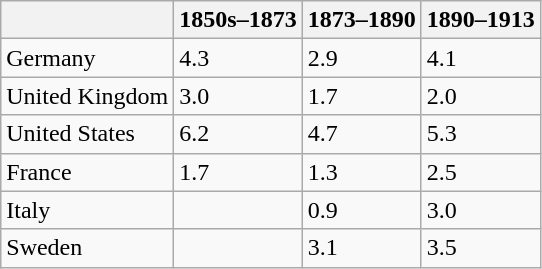<table class="wikitable floatright">
<tr>
<th></th>
<th>1850s–1873</th>
<th>1873–1890</th>
<th>1890–1913</th>
</tr>
<tr>
<td>Germany</td>
<td>4.3</td>
<td>2.9</td>
<td>4.1</td>
</tr>
<tr>
<td>United Kingdom</td>
<td>3.0</td>
<td>1.7</td>
<td>2.0</td>
</tr>
<tr>
<td>United States</td>
<td>6.2</td>
<td>4.7</td>
<td>5.3</td>
</tr>
<tr>
<td>France</td>
<td>1.7</td>
<td>1.3</td>
<td>2.5</td>
</tr>
<tr>
<td>Italy</td>
<td></td>
<td>0.9</td>
<td>3.0</td>
</tr>
<tr>
<td>Sweden</td>
<td></td>
<td>3.1</td>
<td>3.5</td>
</tr>
</table>
